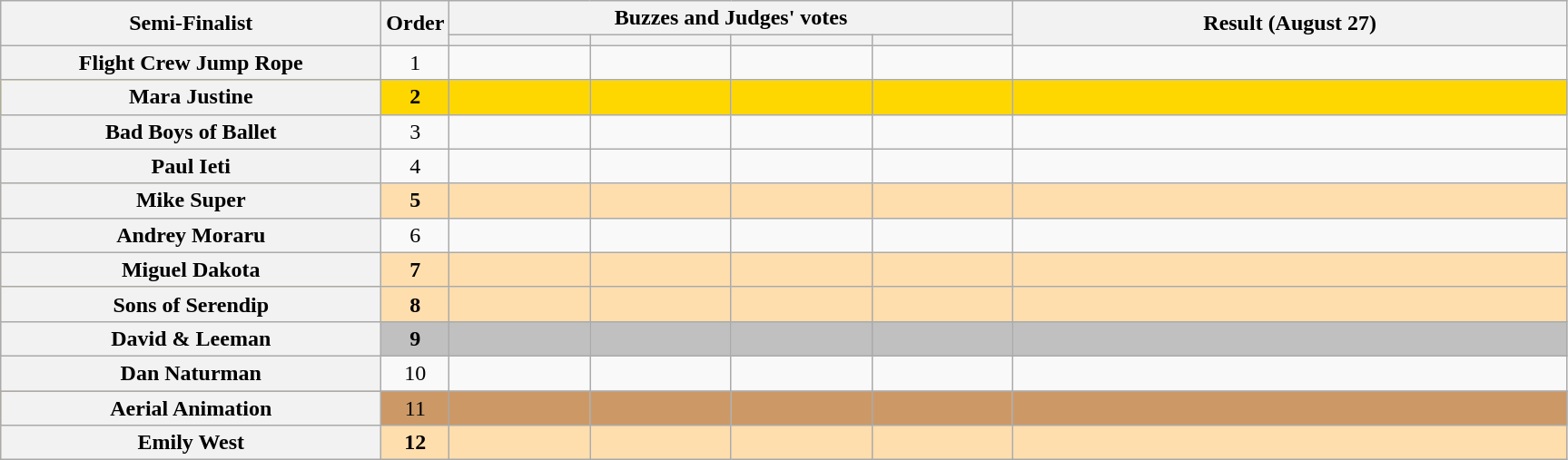<table class="wikitable plainrowheaders sortable" style="text-align:center;">
<tr>
<th scope="col" rowspan="2" class="unsortable" style="width:17em;">Semi-Finalist</th>
<th scope="col" rowspan="2" style="width:1em;">Order</th>
<th scope="col" colspan="4" class="unsortable" style="width:24em;">Buzzes and Judges' votes</th>
<th scope="col" rowspan="2" style="width:25em;">Result (August 27)</th>
</tr>
<tr>
<th scope="col" class="unsortable" style="width:6em;"></th>
<th scope="col" class="unsortable" style="width:6em;"></th>
<th scope="col" class="unsortable" style="width:6em;"></th>
<th scope="col" class="unsortable" style="width:6em;"></th>
</tr>
<tr>
<th scope="row">Flight Crew Jump Rope</th>
<td>1</td>
<td style="text-align:center;"></td>
<td style="text-align:center;"></td>
<td style="text-align:center;"></td>
<td style="text-align:center;"></td>
<td></td>
</tr>
<tr style="background:gold">
<th scope="row"><strong>Mara Justine</strong></th>
<td><strong>2</strong></td>
<td style="text-align:center;"></td>
<td style="text-align:center;"></td>
<td style="text-align:center;"></td>
<td style="text-align:center;"></td>
<td><strong></strong></td>
</tr>
<tr>
<th scope="row">Bad Boys of Ballet</th>
<td>3</td>
<td style="text-align:center;"></td>
<td style="text-align:center;"></td>
<td style="text-align:center;"></td>
<td style="text-align:center;"></td>
<td></td>
</tr>
<tr>
<th scope="row">Paul Ieti</th>
<td>4</td>
<td style="text-align:center;"></td>
<td style="text-align:center;"></td>
<td style="text-align:center;"></td>
<td style="text-align:center;"></td>
<td></td>
</tr>
<tr style="background:NavajoWhite">
<th scope="row"><strong>Mike Super</strong></th>
<td><strong>5</strong></td>
<td style="text-align:center;"></td>
<td style="text-align:center;"></td>
<td style="text-align:center;"></td>
<td style="text-align:center;"></td>
<td><strong></strong></td>
</tr>
<tr>
<th scope="row">Andrey Moraru</th>
<td>6</td>
<td style="text-align:center;"></td>
<td style="text-align:center;"></td>
<td style="text-align:center;"></td>
<td style="text-align:center;"></td>
<td></td>
</tr>
<tr style="background:NavajoWhite">
<th scope="row"><strong>Miguel Dakota</strong></th>
<td><strong>7</strong></td>
<td style="text-align:center;"></td>
<td style="text-align:center;"></td>
<td style="text-align:center;"></td>
<td style="text-align:center;"></td>
<td><strong></strong></td>
</tr>
<tr style="background:NavajoWhite">
<th scope="row"><strong>Sons of Serendip</strong></th>
<td><strong>8</strong></td>
<td style="text-align:center;"></td>
<td style="text-align:center;"></td>
<td style="text-align:center;"></td>
<td style="text-align:center;"></td>
<td><strong></strong></td>
</tr>
<tr style="background:silver">
<th scope="row"><strong>David & Leeman</strong></th>
<td><strong>9</strong></td>
<td style="text-align:center;"></td>
<td style="text-align:center;"></td>
<td style="text-align:center;"></td>
<td style="text-align:center;"></td>
<td><strong></strong></td>
</tr>
<tr>
<th scope="row">Dan Naturman</th>
<td>10</td>
<td style="text-align:center;"></td>
<td style="text-align:center;"></td>
<td style="text-align:center;"></td>
<td style="text-align:center;"></td>
<td></td>
</tr>
<tr style="background:#c96">
<th scope="row">Aerial Animation</th>
<td>11</td>
<td style="text-align:center;"></td>
<td></td>
<td style="text-align:center;"></td>
<td style="text-align:center;"></td>
<td></td>
</tr>
<tr style="background:NavajoWhite">
<th scope="row"><strong>Emily West</strong></th>
<td><strong>12</strong></td>
<td style="text-align:center;"></td>
<td style="text-align:center;"></td>
<td style="text-align:center;"></td>
<td style="text-align:center;"></td>
<td><strong></strong></td>
</tr>
</table>
